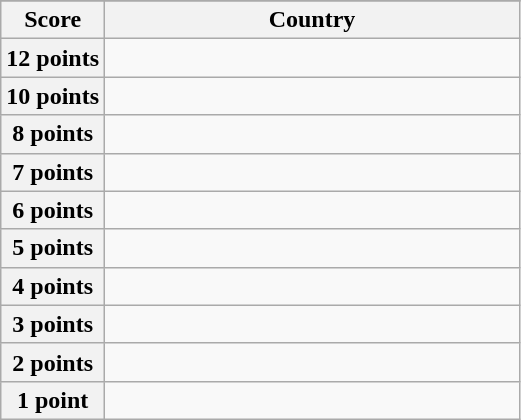<table class="wikitable collapsible">
<tr>
</tr>
<tr>
<th scope="col" width="20%">Score</th>
<th scope="col">Country</th>
</tr>
<tr>
<th scope="row">12 points</th>
<td></td>
</tr>
<tr>
<th scope="row">10 points</th>
<td></td>
</tr>
<tr>
<th scope="row">8 points</th>
<td></td>
</tr>
<tr>
<th scope="row">7 points</th>
<td></td>
</tr>
<tr>
<th scope="row">6 points</th>
<td></td>
</tr>
<tr>
<th scope="row">5 points</th>
<td></td>
</tr>
<tr>
<th scope="row">4 points</th>
<td></td>
</tr>
<tr>
<th scope="row">3 points</th>
<td></td>
</tr>
<tr>
<th scope="row">2 points</th>
<td></td>
</tr>
<tr>
<th scope="row">1 point</th>
<td></td>
</tr>
</table>
